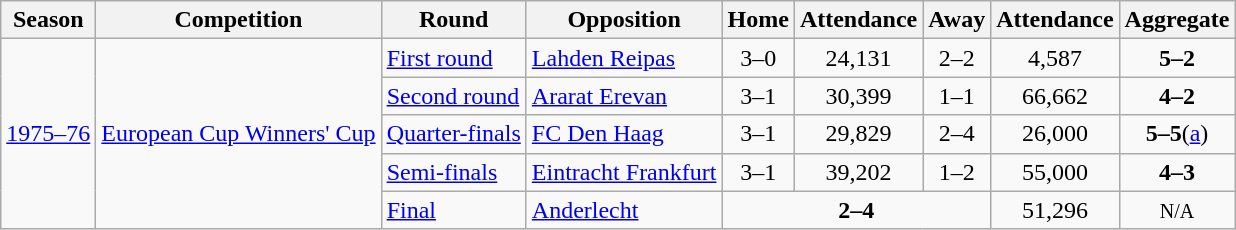<table class="wikitable">
<tr>
<th>Season</th>
<th>Competition</th>
<th>Round</th>
<th>Opposition</th>
<th>Home</th>
<th>Attendance</th>
<th>Away</th>
<th>Attendance</th>
<th>Aggregate</th>
</tr>
<tr>
<td rowspan="5"><a href='#'>1975–76</a></td>
<td rowspan="5"><a href='#'>European Cup Winners' Cup</a></td>
<td><a href='#'>First round</a></td>
<td> <a href='#'>Lahden Reipas</a></td>
<td style="text-align:center;">3–0</td>
<td style="text-align:center;">24,131</td>
<td style="text-align:center;">2–2</td>
<td style="text-align:center;">4,587</td>
<td style="text-align:center;"><strong>5–2</strong></td>
</tr>
<tr>
<td><a href='#'>Second round</a></td>
<td> <a href='#'>Ararat Erevan</a></td>
<td style="text-align:center;">3–1</td>
<td style="text-align:center;">30,399</td>
<td style="text-align:center;">1–1</td>
<td style="text-align:center;">66,662</td>
<td style="text-align:center;"><strong>4–2</strong></td>
</tr>
<tr>
<td><a href='#'>Quarter-finals</a></td>
<td> <a href='#'>FC Den Haag</a></td>
<td style="text-align:center;">3–1</td>
<td style="text-align:center;">29,829</td>
<td style="text-align:center;">2–4</td>
<td style="text-align:center;">26,000</td>
<td style="text-align:center;"><strong>5–5</strong>(<a href='#'>a</a>)</td>
</tr>
<tr>
<td><a href='#'>Semi-finals</a></td>
<td> <a href='#'>Eintracht Frankfurt</a></td>
<td style="text-align:center;">3–1</td>
<td style="text-align:center;">39,202</td>
<td style="text-align:center;">1–2</td>
<td style="text-align:center;">55,000</td>
<td style="text-align:center;"><strong>4–3</strong></td>
</tr>
<tr>
<td><a href='#'>Final</a></td>
<td> <a href='#'>Anderlecht</a></td>
<td colspan=3 style="text-align:center;"><strong>2–4</strong></td>
<td style="text-align:center;">51,296</td>
<td style="text-align:center"><span><small>N/A</small></span></td>
</tr>
</table>
